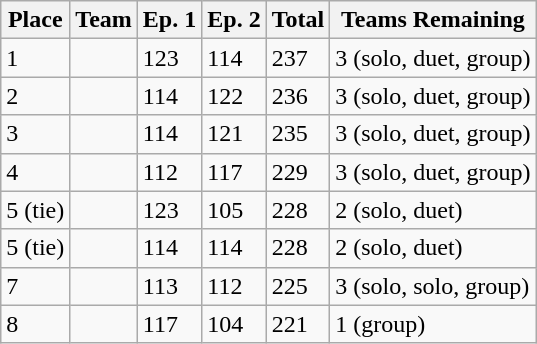<table class="wikitable sortable" border="1">
<tr>
<th>Place</th>
<th>Team</th>
<th>Ep. 1</th>
<th>Ep. 2</th>
<th>Total</th>
<th>Teams Remaining</th>
</tr>
<tr>
<td>1</td>
<td></td>
<td>123</td>
<td>114</td>
<td>237</td>
<td>3 (solo, duet, group)</td>
</tr>
<tr>
<td>2</td>
<td></td>
<td>114</td>
<td>122</td>
<td>236</td>
<td>3 (solo, duet, group)</td>
</tr>
<tr>
<td>3</td>
<td></td>
<td>114</td>
<td>121</td>
<td>235</td>
<td>3 (solo, duet, group)</td>
</tr>
<tr>
<td>4</td>
<td></td>
<td>112</td>
<td>117</td>
<td>229</td>
<td>3 (solo, duet, group)</td>
</tr>
<tr>
<td>5 (tie)</td>
<td></td>
<td>123</td>
<td>105</td>
<td>228</td>
<td>2 (solo, duet)</td>
</tr>
<tr>
<td>5 (tie)</td>
<td></td>
<td>114</td>
<td>114</td>
<td>228</td>
<td>2 (solo, duet)</td>
</tr>
<tr>
<td>7</td>
<td></td>
<td>113</td>
<td>112</td>
<td>225</td>
<td>3 (solo, solo, group)</td>
</tr>
<tr>
<td>8</td>
<td></td>
<td>117</td>
<td>104</td>
<td>221</td>
<td>1 (group)</td>
</tr>
</table>
